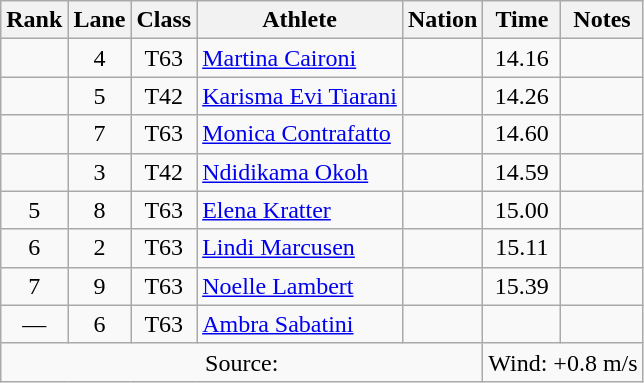<table class="wikitable sortable" style="text-align:center">
<tr>
<th scope="col" style="width: 10px;">Rank</th>
<th scope="col" style="width: 10px;">Lane</th>
<th scope="col">Class</th>
<th scope="col">Athlete</th>
<th scope="col">Nation</th>
<th scope="col">Time</th>
<th scope="col">Notes</th>
</tr>
<tr>
<td></td>
<td>4</td>
<td>T63</td>
<td align=left><a href='#'>Martina Caironi</a></td>
<td align=left></td>
<td>14.16</td>
<td></td>
</tr>
<tr>
<td></td>
<td>5</td>
<td>T42</td>
<td align=left><a href='#'>Karisma Evi Tiarani</a></td>
<td align=left></td>
<td>14.26</td>
<td></td>
</tr>
<tr>
<td></td>
<td>7</td>
<td>T63</td>
<td align=left><a href='#'>Monica Contrafatto</a></td>
<td align=left></td>
<td>14.60</td>
<td></td>
</tr>
<tr>
<td></td>
<td>3</td>
<td>T42</td>
<td align=left><a href='#'>Ndidikama Okoh</a></td>
<td align=left></td>
<td>14.59</td>
<td></td>
</tr>
<tr>
<td>5</td>
<td>8</td>
<td>T63</td>
<td align=left><a href='#'>Elena Kratter</a></td>
<td align=left></td>
<td>15.00</td>
<td></td>
</tr>
<tr>
<td>6</td>
<td>2</td>
<td>T63</td>
<td align=left><a href='#'>Lindi Marcusen</a></td>
<td align=left></td>
<td>15.11</td>
<td></td>
</tr>
<tr>
<td>7</td>
<td>9</td>
<td>T63</td>
<td align=left><a href='#'>Noelle Lambert</a></td>
<td align=left></td>
<td>15.39</td>
<td></td>
</tr>
<tr>
<td>—</td>
<td>6</td>
<td>T63</td>
<td align=left><a href='#'>Ambra Sabatini</a></td>
<td align=left></td>
<td></td>
<td></td>
</tr>
<tr class="sortbottom">
<td colspan = 5>Source:</td>
<td colspan = 2>Wind: +0.8 m/s</td>
</tr>
</table>
